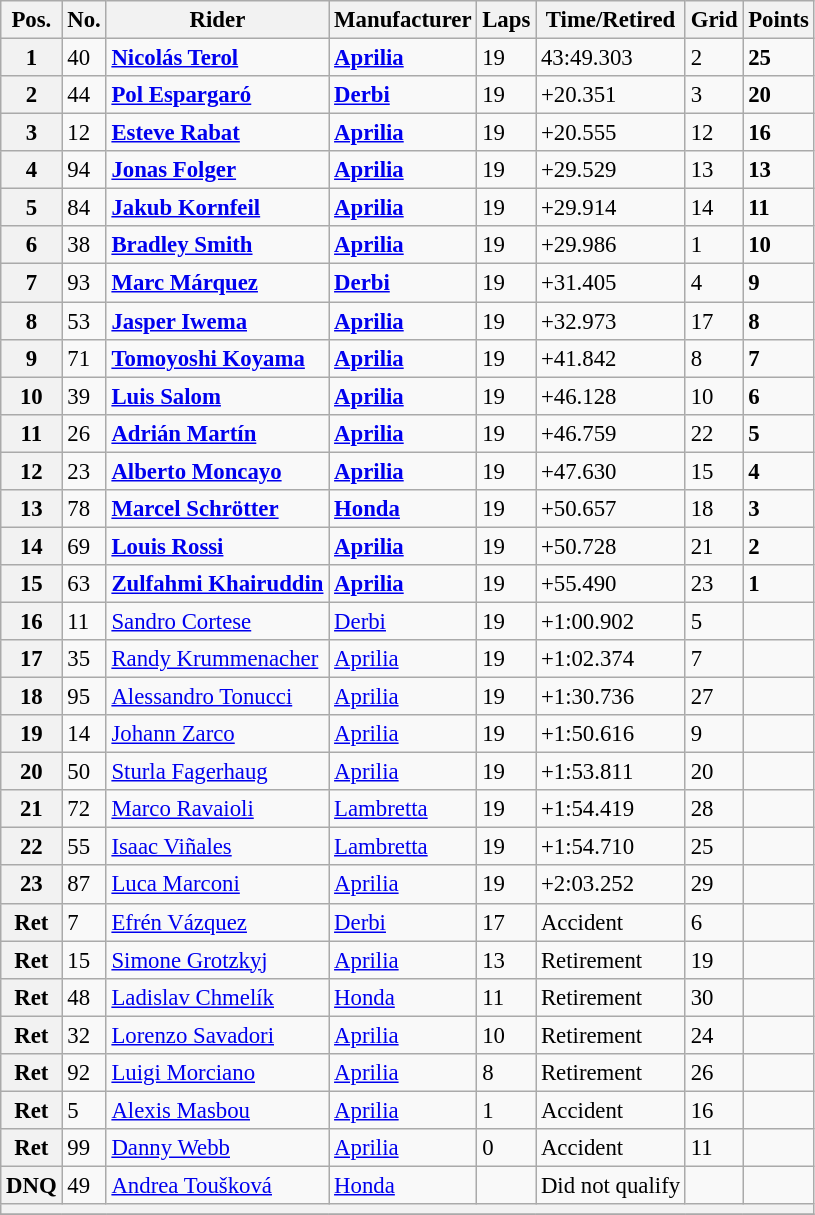<table class="wikitable" style="font-size: 95%;">
<tr>
<th>Pos.</th>
<th>No.</th>
<th>Rider</th>
<th>Manufacturer</th>
<th>Laps</th>
<th>Time/Retired</th>
<th>Grid</th>
<th>Points</th>
</tr>
<tr>
<th>1</th>
<td>40</td>
<td> <strong><a href='#'>Nicolás Terol</a></strong></td>
<td><strong><a href='#'>Aprilia</a></strong></td>
<td>19</td>
<td>43:49.303</td>
<td>2</td>
<td><strong>25</strong></td>
</tr>
<tr>
<th>2</th>
<td>44</td>
<td> <strong><a href='#'>Pol Espargaró</a></strong></td>
<td><strong><a href='#'>Derbi</a></strong></td>
<td>19</td>
<td>+20.351</td>
<td>3</td>
<td><strong>20</strong></td>
</tr>
<tr>
<th>3</th>
<td>12</td>
<td> <strong><a href='#'>Esteve Rabat</a></strong></td>
<td><strong><a href='#'>Aprilia</a></strong></td>
<td>19</td>
<td>+20.555</td>
<td>12</td>
<td><strong>16</strong></td>
</tr>
<tr>
<th>4</th>
<td>94</td>
<td> <strong><a href='#'>Jonas Folger</a></strong></td>
<td><strong><a href='#'>Aprilia</a></strong></td>
<td>19</td>
<td>+29.529</td>
<td>13</td>
<td><strong>13</strong></td>
</tr>
<tr>
<th>5</th>
<td>84</td>
<td> <strong><a href='#'>Jakub Kornfeil</a></strong></td>
<td><strong><a href='#'>Aprilia</a></strong></td>
<td>19</td>
<td>+29.914</td>
<td>14</td>
<td><strong>11</strong></td>
</tr>
<tr>
<th>6</th>
<td>38</td>
<td> <strong><a href='#'>Bradley Smith</a></strong></td>
<td><strong><a href='#'>Aprilia</a></strong></td>
<td>19</td>
<td>+29.986</td>
<td>1</td>
<td><strong>10</strong></td>
</tr>
<tr>
<th>7</th>
<td>93</td>
<td> <strong><a href='#'>Marc Márquez</a></strong></td>
<td><strong><a href='#'>Derbi</a></strong></td>
<td>19</td>
<td>+31.405</td>
<td>4</td>
<td><strong>9</strong></td>
</tr>
<tr>
<th>8</th>
<td>53</td>
<td> <strong><a href='#'>Jasper Iwema</a></strong></td>
<td><strong><a href='#'>Aprilia</a></strong></td>
<td>19</td>
<td>+32.973</td>
<td>17</td>
<td><strong>8</strong></td>
</tr>
<tr>
<th>9</th>
<td>71</td>
<td> <strong><a href='#'>Tomoyoshi Koyama</a></strong></td>
<td><strong><a href='#'>Aprilia</a></strong></td>
<td>19</td>
<td>+41.842</td>
<td>8</td>
<td><strong>7</strong></td>
</tr>
<tr>
<th>10</th>
<td>39</td>
<td> <strong><a href='#'>Luis Salom</a></strong></td>
<td><strong><a href='#'>Aprilia</a></strong></td>
<td>19</td>
<td>+46.128</td>
<td>10</td>
<td><strong>6</strong></td>
</tr>
<tr>
<th>11</th>
<td>26</td>
<td> <strong><a href='#'>Adrián Martín</a></strong></td>
<td><strong><a href='#'>Aprilia</a></strong></td>
<td>19</td>
<td>+46.759</td>
<td>22</td>
<td><strong>5</strong></td>
</tr>
<tr>
<th>12</th>
<td>23</td>
<td> <strong><a href='#'>Alberto Moncayo</a></strong></td>
<td><strong><a href='#'>Aprilia</a></strong></td>
<td>19</td>
<td>+47.630</td>
<td>15</td>
<td><strong>4</strong></td>
</tr>
<tr>
<th>13</th>
<td>78</td>
<td> <strong><a href='#'>Marcel Schrötter</a></strong></td>
<td><strong><a href='#'>Honda</a></strong></td>
<td>19</td>
<td>+50.657</td>
<td>18</td>
<td><strong>3</strong></td>
</tr>
<tr>
<th>14</th>
<td>69</td>
<td> <strong><a href='#'>Louis Rossi</a></strong></td>
<td><strong><a href='#'>Aprilia</a></strong></td>
<td>19</td>
<td>+50.728</td>
<td>21</td>
<td><strong>2</strong></td>
</tr>
<tr>
<th>15</th>
<td>63</td>
<td> <strong><a href='#'>Zulfahmi Khairuddin</a></strong></td>
<td><strong><a href='#'>Aprilia</a></strong></td>
<td>19</td>
<td>+55.490</td>
<td>23</td>
<td><strong>1</strong></td>
</tr>
<tr>
<th>16</th>
<td>11</td>
<td> <a href='#'>Sandro Cortese</a></td>
<td><a href='#'>Derbi</a></td>
<td>19</td>
<td>+1:00.902</td>
<td>5</td>
<td></td>
</tr>
<tr>
<th>17</th>
<td>35</td>
<td> <a href='#'>Randy Krummenacher</a></td>
<td><a href='#'>Aprilia</a></td>
<td>19</td>
<td>+1:02.374</td>
<td>7</td>
<td></td>
</tr>
<tr>
<th>18</th>
<td>95</td>
<td> <a href='#'>Alessandro Tonucci</a></td>
<td><a href='#'>Aprilia</a></td>
<td>19</td>
<td>+1:30.736</td>
<td>27</td>
<td></td>
</tr>
<tr>
<th>19</th>
<td>14</td>
<td> <a href='#'>Johann Zarco</a></td>
<td><a href='#'>Aprilia</a></td>
<td>19</td>
<td>+1:50.616</td>
<td>9</td>
<td></td>
</tr>
<tr>
<th>20</th>
<td>50</td>
<td> <a href='#'>Sturla Fagerhaug</a></td>
<td><a href='#'>Aprilia</a></td>
<td>19</td>
<td>+1:53.811</td>
<td>20</td>
<td></td>
</tr>
<tr>
<th>21</th>
<td>72</td>
<td> <a href='#'>Marco Ravaioli</a></td>
<td><a href='#'>Lambretta</a></td>
<td>19</td>
<td>+1:54.419</td>
<td>28</td>
<td></td>
</tr>
<tr>
<th>22</th>
<td>55</td>
<td> <a href='#'>Isaac Viñales</a></td>
<td><a href='#'>Lambretta</a></td>
<td>19</td>
<td>+1:54.710</td>
<td>25</td>
<td></td>
</tr>
<tr>
<th>23</th>
<td>87</td>
<td> <a href='#'>Luca Marconi</a></td>
<td><a href='#'>Aprilia</a></td>
<td>19</td>
<td>+2:03.252</td>
<td>29</td>
<td></td>
</tr>
<tr>
<th>Ret</th>
<td>7</td>
<td> <a href='#'>Efrén Vázquez</a></td>
<td><a href='#'>Derbi</a></td>
<td>17</td>
<td>Accident</td>
<td>6</td>
<td></td>
</tr>
<tr>
<th>Ret</th>
<td>15</td>
<td> <a href='#'>Simone Grotzkyj</a></td>
<td><a href='#'>Aprilia</a></td>
<td>13</td>
<td>Retirement</td>
<td>19</td>
<td></td>
</tr>
<tr>
<th>Ret</th>
<td>48</td>
<td> <a href='#'>Ladislav Chmelík</a></td>
<td><a href='#'>Honda</a></td>
<td>11</td>
<td>Retirement</td>
<td>30</td>
<td></td>
</tr>
<tr>
<th>Ret</th>
<td>32</td>
<td> <a href='#'>Lorenzo Savadori</a></td>
<td><a href='#'>Aprilia</a></td>
<td>10</td>
<td>Retirement</td>
<td>24</td>
<td></td>
</tr>
<tr>
<th>Ret</th>
<td>92</td>
<td> <a href='#'>Luigi Morciano</a></td>
<td><a href='#'>Aprilia</a></td>
<td>8</td>
<td>Retirement</td>
<td>26</td>
<td></td>
</tr>
<tr>
<th>Ret</th>
<td>5</td>
<td> <a href='#'>Alexis Masbou</a></td>
<td><a href='#'>Aprilia</a></td>
<td>1</td>
<td>Accident</td>
<td>16</td>
<td></td>
</tr>
<tr>
<th>Ret</th>
<td>99</td>
<td> <a href='#'>Danny Webb</a></td>
<td><a href='#'>Aprilia</a></td>
<td>0</td>
<td>Accident</td>
<td>11</td>
<td></td>
</tr>
<tr>
<th>DNQ</th>
<td>49</td>
<td> <a href='#'>Andrea Toušková</a></td>
<td><a href='#'>Honda</a></td>
<td></td>
<td>Did not qualify</td>
<td></td>
<td></td>
</tr>
<tr>
<th colspan=8></th>
</tr>
<tr>
</tr>
</table>
